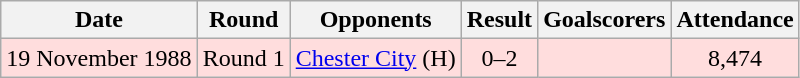<table class="wikitable">
<tr>
<th>Date</th>
<th>Round</th>
<th>Opponents</th>
<th>Result</th>
<th>Goalscorers</th>
<th>Attendance</th>
</tr>
<tr bgcolor="#ffdddd">
<td>19 November 1988</td>
<td>Round 1</td>
<td><a href='#'>Chester City</a> (H)</td>
<td align="center">0–2</td>
<td></td>
<td align="center">8,474</td>
</tr>
</table>
